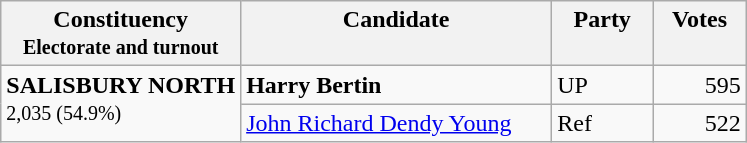<table class="wikitable">
<tr>
<th align="left">Constituency<br><small>Electorate and turnout</small></th>
<th align="center" valign="top">Candidate</th>
<th align="center" valign="top">Party</th>
<th align="center" valign="top">Votes</th>
</tr>
<tr>
<td valign="top" rowspan=3><strong>SALISBURY NORTH</strong><br><small>2,035 (54.9%)</small></td>
<td align="left" width="200"><strong>Harry Bertin</strong></td>
<td align="left" width="60">UP</td>
<td align="right" width="55">595</td>
</tr>
<tr>
<td align="left"><a href='#'>John Richard Dendy Young</a></td>
<td align="left">Ref</td>
<td align="right">522</td>
</tr>
</table>
